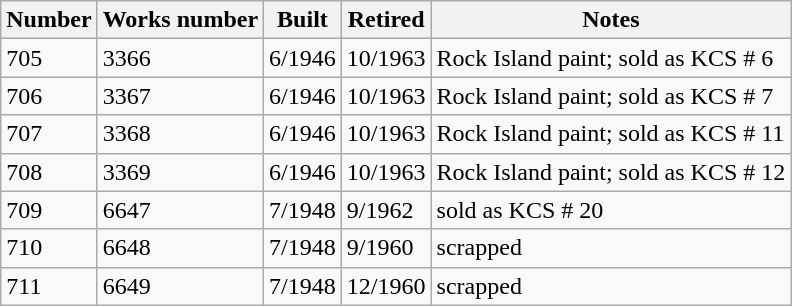<table class="wikitable">
<tr>
<th>Number</th>
<th>Works number</th>
<th>Built</th>
<th>Retired</th>
<th>Notes</th>
</tr>
<tr>
<td>705</td>
<td>3366</td>
<td>6/1946</td>
<td>10/1963</td>
<td>Rock Island paint; sold as KCS # 6</td>
</tr>
<tr>
<td>706</td>
<td>3367</td>
<td>6/1946</td>
<td>10/1963</td>
<td>Rock Island paint; sold as KCS # 7</td>
</tr>
<tr>
<td>707</td>
<td>3368</td>
<td>6/1946</td>
<td>10/1963</td>
<td>Rock Island paint; sold as KCS # 11</td>
</tr>
<tr>
<td>708</td>
<td>3369</td>
<td>6/1946</td>
<td>10/1963</td>
<td>Rock Island paint; sold as KCS # 12</td>
</tr>
<tr>
<td>709</td>
<td>6647</td>
<td>7/1948</td>
<td>9/1962</td>
<td>sold as KCS # 20</td>
</tr>
<tr>
<td>710</td>
<td>6648</td>
<td>7/1948</td>
<td>9/1960</td>
<td>scrapped</td>
</tr>
<tr>
<td>711</td>
<td>6649</td>
<td>7/1948</td>
<td>12/1960</td>
<td>scrapped</td>
</tr>
</table>
